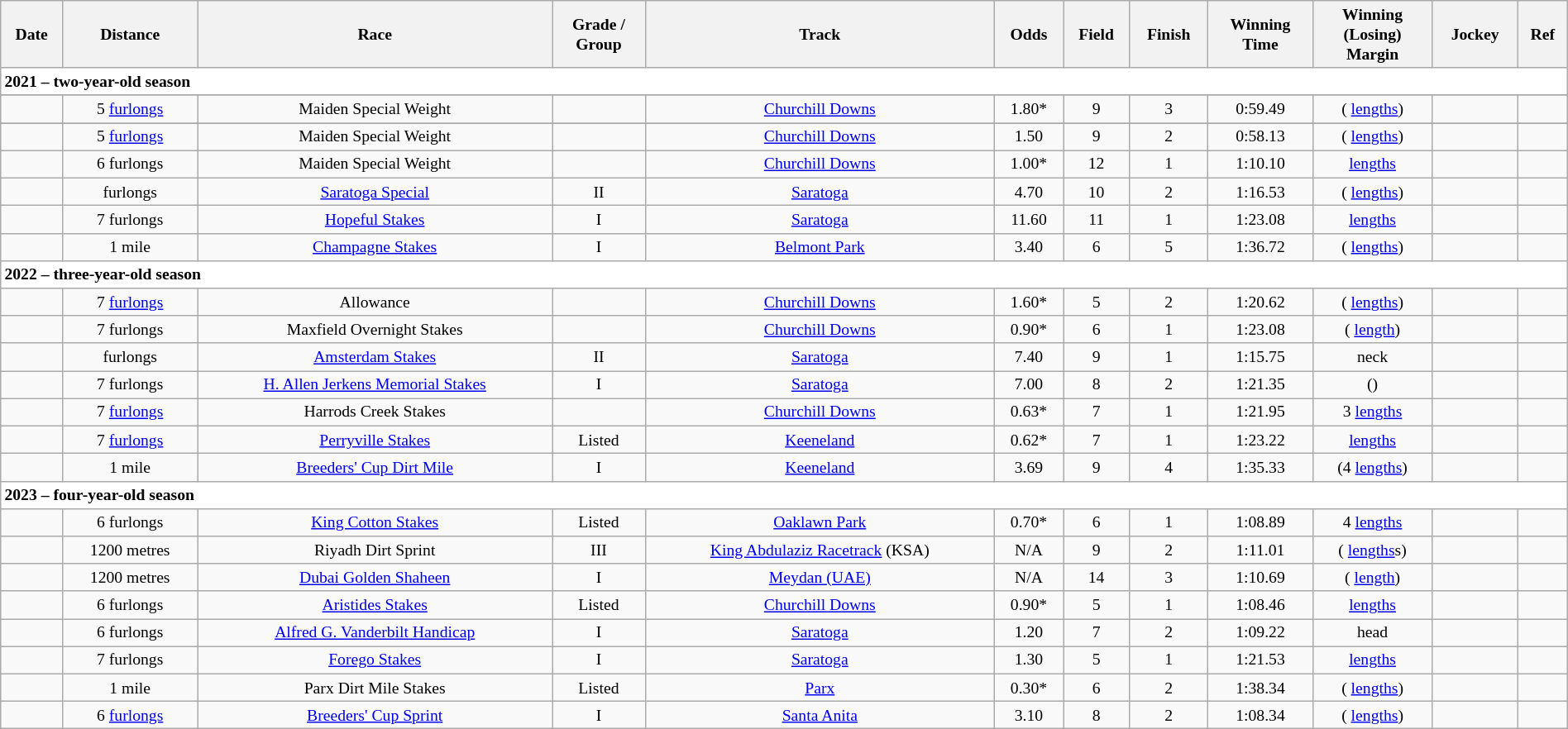<table class = "wikitable sortable" style="text-align:center; width:100%; font-size:82%">
<tr>
<th scope="col">Date</th>
<th scope="col">Distance</th>
<th scope="col">Race</th>
<th scope="col">Grade /<br>Group</th>
<th scope="col">Track</th>
<th scope="col">Odds</th>
<th scope="col">Field</th>
<th scope="col">Finish</th>
<th scope="col">Winning<br>Time</th>
<th scope="col">Winning<br>(Losing)<br>Margin</th>
<th scope="col">Jockey</th>
<th scope="col" class="unsortable">Ref</th>
</tr>
<tr style="background-color:white">
<td align="left" colspan=12><strong>2021 – two-year-old season</strong></td>
</tr>
<tr style="background-color:white">
</tr>
<tr>
<td></td>
<td> 5 <a href='#'>furlongs</a></td>
<td>Maiden Special Weight</td>
<td></td>
<td><a href='#'>Churchill Downs</a></td>
<td> 1.80*</td>
<td>9</td>
<td>3</td>
<td>0:59.49</td>
<td>( <a href='#'>lengths</a>)</td>
<td></td>
<td></td>
</tr>
<tr style="background-color:white">
</tr>
<tr>
<td></td>
<td> 5 <a href='#'>furlongs</a></td>
<td>Maiden Special Weight</td>
<td></td>
<td><a href='#'>Churchill Downs</a></td>
<td> 1.50</td>
<td>9</td>
<td>2</td>
<td>0:58.13</td>
<td>( <a href='#'>lengths</a>)</td>
<td></td>
<td></td>
</tr>
<tr>
<td></td>
<td> 6 furlongs</td>
<td>Maiden Special Weight</td>
<td></td>
<td><a href='#'>Churchill Downs</a></td>
<td> 1.00*</td>
<td>12</td>
<td>1</td>
<td>1:10.10</td>
<td>  <a href='#'>lengths</a></td>
<td></td>
<td></td>
</tr>
<tr>
<td></td>
<td>  furlongs</td>
<td><a href='#'>Saratoga Special</a></td>
<td>II</td>
<td><a href='#'>Saratoga</a></td>
<td> 4.70</td>
<td>10</td>
<td>2</td>
<td>1:16.53</td>
<td> ( <a href='#'>lengths</a>)</td>
<td></td>
<td></td>
</tr>
<tr>
<td></td>
<td> 7 furlongs</td>
<td><a href='#'>Hopeful Stakes</a></td>
<td>I</td>
<td><a href='#'>Saratoga</a></td>
<td> 11.60</td>
<td>11</td>
<td>1</td>
<td>1:23.08</td>
<td>   <a href='#'>lengths</a></td>
<td></td>
<td></td>
</tr>
<tr>
<td></td>
<td> 1 mile</td>
<td><a href='#'>Champagne Stakes</a></td>
<td>I</td>
<td><a href='#'>Belmont Park</a></td>
<td> 3.40</td>
<td>6</td>
<td>5</td>
<td>1:36.72</td>
<td>( <a href='#'>lengths</a>)</td>
<td></td>
<td></td>
</tr>
<tr style="background-color:white">
<td align="left" colspan=12><strong>2022 – three-year-old season</strong></td>
</tr>
<tr>
<td></td>
<td> 7 <a href='#'>furlongs</a></td>
<td>Allowance</td>
<td></td>
<td><a href='#'>Churchill Downs</a></td>
<td> 1.60*</td>
<td>5</td>
<td>2</td>
<td>1:20.62</td>
<td>( <a href='#'>lengths</a>)</td>
<td></td>
<td></td>
</tr>
<tr>
<td></td>
<td> 7 furlongs</td>
<td>Maxfield Overnight Stakes</td>
<td></td>
<td><a href='#'>Churchill Downs</a></td>
<td> 0.90*</td>
<td>6</td>
<td>1</td>
<td>1:23.08</td>
<td>( <a href='#'>length</a>)</td>
<td></td>
<td></td>
</tr>
<tr>
<td></td>
<td>  furlongs</td>
<td><a href='#'>Amsterdam Stakes</a></td>
<td>II</td>
<td><a href='#'>Saratoga</a></td>
<td> 7.40</td>
<td>9</td>
<td>1</td>
<td>1:15.75</td>
<td> neck</td>
<td></td>
<td></td>
</tr>
<tr>
<td></td>
<td> 7 furlongs</td>
<td><a href='#'>H. Allen Jerkens Memorial Stakes</a></td>
<td>I</td>
<td><a href='#'>Saratoga</a></td>
<td> 7.00</td>
<td>8</td>
<td>2</td>
<td>1:21.35</td>
<td>()</td>
<td></td>
<td></td>
</tr>
<tr>
<td></td>
<td> 7 <a href='#'>furlongs</a></td>
<td>Harrods Creek Stakes</td>
<td></td>
<td><a href='#'>Churchill Downs</a></td>
<td> 0.63*</td>
<td>7</td>
<td>1</td>
<td>1:21.95</td>
<td>3 <a href='#'>lengths</a></td>
<td></td>
<td></td>
</tr>
<tr>
<td></td>
<td> 7 <a href='#'>furlongs</a></td>
<td><a href='#'>Perryville Stakes</a></td>
<td> Listed</td>
<td><a href='#'>Keeneland</a></td>
<td> 0.62*</td>
<td>7</td>
<td>1</td>
<td>1:23.22</td>
<td>  <a href='#'>lengths</a></td>
<td></td>
<td></td>
</tr>
<tr>
<td></td>
<td> 1 mile</td>
<td><a href='#'>Breeders' Cup Dirt Mile</a></td>
<td>I</td>
<td><a href='#'>Keeneland</a></td>
<td> 3.69</td>
<td>9</td>
<td>4</td>
<td>1:35.33</td>
<td>  (4 <a href='#'>lengths</a>)</td>
<td></td>
<td></td>
</tr>
<tr style="background-color:white">
<td align="left" colspan=12><strong>2023 – four-year-old season</strong></td>
</tr>
<tr>
<td></td>
<td> 6 furlongs</td>
<td><a href='#'>King Cotton Stakes</a></td>
<td> Listed</td>
<td><a href='#'>Oaklawn Park</a></td>
<td> 0.70*</td>
<td>6</td>
<td>1</td>
<td>1:08.89</td>
<td>4 <a href='#'>lengths</a></td>
<td></td>
<td></td>
</tr>
<tr>
<td></td>
<td> 1200 metres</td>
<td>Riyadh Dirt Sprint</td>
<td> III</td>
<td><a href='#'>King Abdulaziz Racetrack</a> (KSA)</td>
<td> N/A</td>
<td>9</td>
<td>2</td>
<td>1:11.01</td>
<td>( <a href='#'>lengths</a>s)</td>
<td></td>
<td></td>
</tr>
<tr>
<td></td>
<td> 1200 metres</td>
<td><a href='#'>Dubai Golden Shaheen</a></td>
<td> I</td>
<td><a href='#'>Meydan (UAE)</a></td>
<td> N/A</td>
<td>14</td>
<td>3</td>
<td>1:10.69</td>
<td> ( <a href='#'>length</a>)</td>
<td></td>
<td></td>
</tr>
<tr>
<td></td>
<td> 6 furlongs</td>
<td><a href='#'>Aristides Stakes</a></td>
<td> Listed</td>
<td><a href='#'>Churchill Downs</a></td>
<td> 0.90*</td>
<td>5</td>
<td>1</td>
<td>1:08.46</td>
<td> <a href='#'>lengths</a></td>
<td></td>
<td></td>
</tr>
<tr>
<td></td>
<td> 6 furlongs</td>
<td><a href='#'>Alfred G. Vanderbilt Handicap</a></td>
<td>I</td>
<td><a href='#'>Saratoga</a></td>
<td> 1.20</td>
<td>7</td>
<td>2</td>
<td>1:09.22</td>
<td> head</td>
<td></td>
<td></td>
</tr>
<tr>
<td></td>
<td> 7 furlongs</td>
<td><a href='#'>Forego Stakes</a></td>
<td>I</td>
<td><a href='#'>Saratoga</a></td>
<td> 1.30</td>
<td>5</td>
<td>1</td>
<td>1:21.53</td>
<td>   <a href='#'>lengths</a></td>
<td></td>
<td></td>
</tr>
<tr>
<td></td>
<td> 1 mile</td>
<td>Parx Dirt Mile Stakes</td>
<td>Listed</td>
<td><a href='#'>Parx</a></td>
<td> 0.30*</td>
<td>6</td>
<td>2</td>
<td>1:38.34</td>
<td> ( <a href='#'>lengths</a>)</td>
<td></td>
<td></td>
</tr>
<tr>
<td></td>
<td> 6 <a href='#'>furlongs</a></td>
<td><a href='#'>Breeders' Cup Sprint</a></td>
<td> I</td>
<td><a href='#'>Santa Anita</a></td>
<td>3.10</td>
<td>8</td>
<td>2</td>
<td>1:08.34</td>
<td> ( <a href='#'>lengths</a>)</td>
<td></td>
<td></td>
</tr>
</table>
